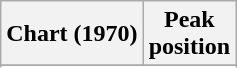<table class="wikitable sortable plainrowheaders">
<tr>
<th scope="col">Chart (1970)</th>
<th scope="col">Peak<br>position</th>
</tr>
<tr>
</tr>
<tr>
</tr>
<tr>
</tr>
</table>
